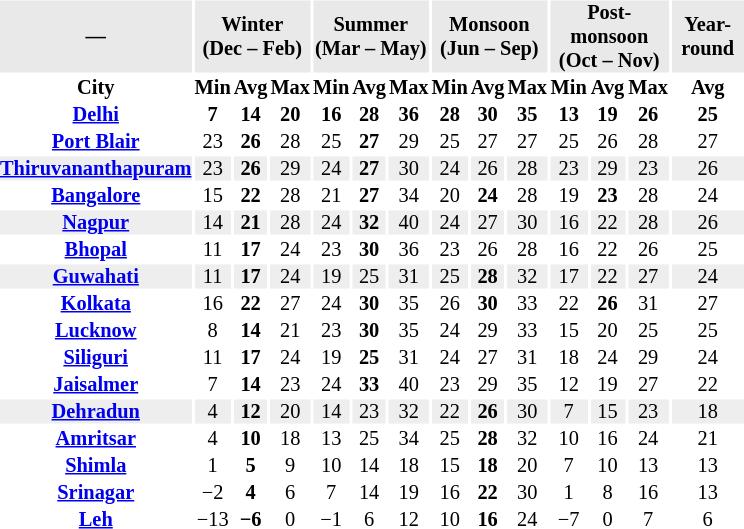<table style="clear:all; width:100%;">
<tr>
<td style="vertical-align: top;"><br><table class="toc" cellpadding=0 cellspacing=2 width=500px style="float:center; margin:1em 1em 1em 1em; padding:0.5e text-align:left; clear:all; margin-left:3px; font-size:85%">
<tr align=center style="background:#e9e9e9;">
<td colspan=1 abbr=""><strong>—</strong></td>
<th colspan=3 abbr="Cold Weather Season">Winter<br>(Dec – Feb)</th>
<th colspan=3 abbr="Hot Weather Season">Summer<br>(Mar – May)</th>
<th colspan=3 abbr="Advancing Monsoon Season">Monsoon<br>(Jun – Sep)</th>
<th colspan=3 abbr="Retreating Monsoon Season">Post-monsoon<br>(Oct – Nov)</th>
<th colspan=0 abbr="year-round">Year-round</th>
</tr>
<tr align=center>
<th>City</th>
<th abbr="Minimum">Min</th>
<th abbr="Average">Avg</th>
<th abbr="Maximum">Max</th>
<th abbr="Minimum">Min</th>
<th abbr="Average">Avg</th>
<th abbr="Maximum">Max</th>
<th abbr="Minimum">Min</th>
<th abbr="Average">Avg</th>
<th abbr="Maximum">Max</th>
<th abbr="Minimum">Min</th>
<th abbr="Average">Avg</th>
<th abbr="Maximum">Max</th>
<th abbr="Average">Avg</th>
</tr>
<tr>
<th><a href='#'>Delhi</a></th>
<th>7</th>
<th>14</th>
<th>20</th>
<th>16</th>
<th>28</th>
<th>36</th>
<th>28</th>
<th>30</th>
<th>35</th>
<th>13</th>
<th>19</th>
<th>26</th>
<th>25</th>
</tr>
<tr align="center">
<th><a href='#'>Port Blair</a></th>
<td>23</td>
<td><strong>26</strong></td>
<td>28</td>
<td>25</td>
<td><strong>27</strong></td>
<td>29</td>
<td>25</td>
<td>27</td>
<td>27</td>
<td>25</td>
<td>26</td>
<td>28</td>
<td>27</td>
</tr>
<tr style="text-align:center; background-color:#eeeeee;">
<th><a href='#'>Thiruvananthapuram</a></th>
<td>23</td>
<td><strong>26</strong></td>
<td>29</td>
<td>24</td>
<td><strong>27</strong></td>
<td>30</td>
<td>24</td>
<td>26</td>
<td>28</td>
<td>23</td>
<td>29</td>
<td>23</td>
<td>26</td>
</tr>
<tr style="text-align:center;">
<th><a href='#'>Bangalore</a></th>
<td>15</td>
<td><strong>22</strong></td>
<td>28</td>
<td>21</td>
<td><strong>27</strong></td>
<td>34</td>
<td>20</td>
<td><strong>24</strong></td>
<td>28</td>
<td>19</td>
<td><strong>23</strong></td>
<td>28</td>
<td>24</td>
</tr>
<tr style="text-align:center; background-color:#eeeeee;">
<th><a href='#'>Nagpur</a></th>
<td>14</td>
<td><strong>21</strong></td>
<td>28</td>
<td>24</td>
<td><strong>32</strong></td>
<td>40</td>
<td>24</td>
<td>27</td>
<td>30</td>
<td>16</td>
<td>22</td>
<td>28</td>
<td>26</td>
</tr>
<tr style="text-align:center;">
<th><a href='#'>Bhopal</a></th>
<td>11</td>
<td><strong>17</strong></td>
<td>24</td>
<td>23</td>
<td><strong>30</strong></td>
<td>36</td>
<td>23</td>
<td>26</td>
<td>28</td>
<td>16</td>
<td>22</td>
<td>26</td>
<td>25</td>
</tr>
<tr style="text-align:center; background-color:#eeeeee;">
<th><a href='#'>Guwahati</a></th>
<td>11</td>
<td><strong>17</strong></td>
<td>24</td>
<td>19</td>
<td>25</td>
<td>31</td>
<td>25</td>
<td><strong>28</strong></td>
<td>32</td>
<td>17</td>
<td>22</td>
<td>27</td>
<td>24</td>
</tr>
<tr style="text-align:center;">
<th><a href='#'>Kolkata</a></th>
<td>16</td>
<td><strong>22</strong></td>
<td>27</td>
<td>24</td>
<td><strong>30</strong></td>
<td>35</td>
<td>26</td>
<td><strong>30</strong></td>
<td>33</td>
<td>22</td>
<td><strong>26</strong></td>
<td>31</td>
<td>27</td>
</tr>
<tr style="text-align:center;">
<th><a href='#'>Lucknow</a></th>
<td>8</td>
<td><strong>14</strong></td>
<td>21</td>
<td>23</td>
<td><strong>30</strong></td>
<td>35</td>
<td>24</td>
<td>29</td>
<td>33</td>
<td>15</td>
<td>20</td>
<td>25</td>
<td>25</td>
</tr>
<tr style="text-align:center;">
<th><a href='#'>Siliguri</a></th>
<td>11</td>
<td><strong>17</strong></td>
<td>24</td>
<td>19</td>
<td><strong>25</strong></td>
<td>31</td>
<td>24</td>
<td>27</td>
<td>31</td>
<td>18</td>
<td>24</td>
<td>29</td>
<td>24</td>
</tr>
<tr style="text-align:center;">
<th><a href='#'>Jaisalmer</a></th>
<td>7</td>
<td><strong>14</strong></td>
<td>23</td>
<td>24</td>
<td><strong>33</strong></td>
<td>40</td>
<td>23</td>
<td>29</td>
<td>35</td>
<td>12</td>
<td>19</td>
<td>27</td>
<td>22</td>
</tr>
<tr style="text-align:center; background-color:#eeeeee;">
<th><a href='#'>Dehradun</a></th>
<td>4</td>
<td><strong>12</strong></td>
<td>20</td>
<td>14</td>
<td>23</td>
<td>32</td>
<td>22</td>
<td><strong>26</strong></td>
<td>30</td>
<td>7</td>
<td>15</td>
<td>23</td>
<td>18</td>
</tr>
<tr style="text-align:center;">
<th><a href='#'>Amritsar</a></th>
<td>4</td>
<td><strong>10</strong></td>
<td>18</td>
<td>13</td>
<td>25</td>
<td>34</td>
<td>25</td>
<td><strong>28</strong></td>
<td>32</td>
<td>10</td>
<td>16</td>
<td>24</td>
<td>21</td>
</tr>
<tr style="text-align:center;">
<th><a href='#'>Shimla</a></th>
<td>1</td>
<td><strong>5</strong></td>
<td>9</td>
<td>10</td>
<td>14</td>
<td>18</td>
<td>15</td>
<td><strong>18</strong></td>
<td>20</td>
<td>7</td>
<td>10</td>
<td>13</td>
<td>13</td>
</tr>
<tr style="text-align:center;">
<th><a href='#'>Srinagar</a></th>
<td>−2</td>
<td><strong>4</strong></td>
<td>6</td>
<td>7</td>
<td>14</td>
<td>19</td>
<td>16</td>
<td><strong>22</strong></td>
<td>30</td>
<td>1</td>
<td>8</td>
<td>16</td>
<td>13</td>
</tr>
<tr style="text-align:center;">
<th><a href='#'>Leh</a></th>
<td>−13</td>
<td><strong>−6</strong></td>
<td>0</td>
<td>−1</td>
<td>6</td>
<td>12</td>
<td>10</td>
<td><strong>16</strong></td>
<td>24</td>
<td>−7</td>
<td>0</td>
<td>7</td>
<td>6</td>
</tr>
</table>
</td>
<td style="vertical-align: top;" align="right"><br></td>
</tr>
</table>
